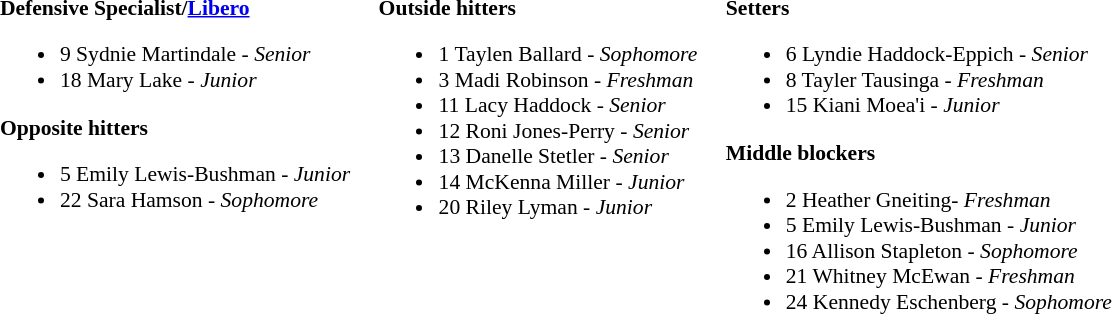<table class="toccolours" style="border-collapse:collapse; font-size:90%;">
<tr>
<td colspan="7" style=></td>
</tr>
<tr>
</tr>
<tr>
<td width="03"> </td>
<td valign="top"><br><strong>Defensive Specialist/<a href='#'>Libero</a></strong><ul><li>9 Sydnie Martindale - <em>Senior</em></li><li>18 Mary Lake - <em>Junior</em></li></ul><strong>Opposite hitters</strong><ul><li>5 Emily Lewis-Bushman - <em> Junior</em></li><li>22 Sara Hamson - <em>Sophomore</em></li></ul></td>
<td width="15"> </td>
<td valign="top"><br><strong>Outside hitters</strong><ul><li>1 Taylen Ballard - <em>Sophomore</em></li><li>3 Madi Robinson - <em>Freshman</em></li><li>11 Lacy Haddock - <em>Senior</em></li><li>12 Roni Jones-Perry - <em>Senior</em></li><li>13 Danelle Stetler - <em> Senior</em></li><li>14 McKenna Miller - <em>Junior</em></li><li>20 Riley Lyman - <em>Junior</em></li></ul></td>
<td width="15"> </td>
<td valign="top"><br><strong>Setters</strong><ul><li>6 Lyndie Haddock-Eppich - <em>Senior</em></li><li>8 Tayler Tausinga - <em>Freshman</em></li><li>15 Kiani Moea'i - <em> Junior</em></li></ul><strong>Middle blockers</strong><ul><li>2 Heather Gneiting- <em>Freshman</em></li><li>5 Emily Lewis-Bushman - <em> Junior</em></li><li>16 Allison Stapleton - <em> Sophomore</em></li><li>21 Whitney McEwan - <em>Freshman</em></li><li>24 Kennedy Eschenberg - <em> Sophomore</em></li></ul></td>
<td width="20"> </td>
</tr>
</table>
